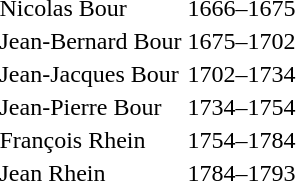<table>
<tr>
<td>Nicolas Bour</td>
<td>1666–1675</td>
</tr>
<tr>
<td>Jean-Bernard Bour</td>
<td>1675–1702</td>
</tr>
<tr>
<td>Jean-Jacques Bour</td>
<td>1702–1734</td>
</tr>
<tr>
<td>Jean-Pierre Bour</td>
<td>1734–1754</td>
</tr>
<tr>
<td>François Rhein</td>
<td>1754–1784</td>
</tr>
<tr>
<td>Jean Rhein</td>
<td>1784–1793</td>
</tr>
</table>
